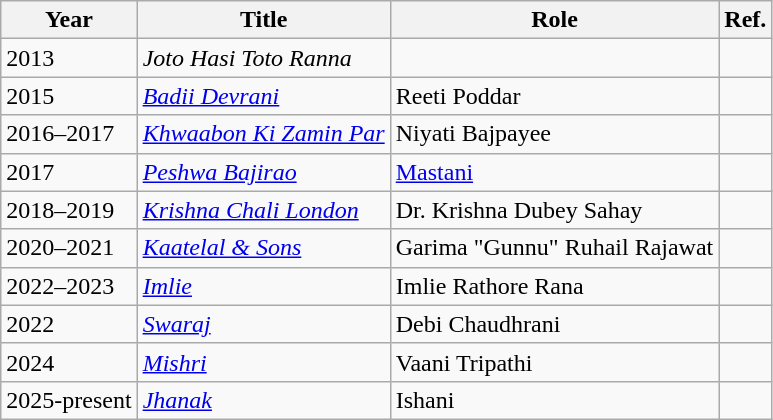<table class="wikitable sortable">
<tr>
<th>Year</th>
<th>Title</th>
<th>Role</th>
<th class="unsortable">Ref.</th>
</tr>
<tr>
<td>2013</td>
<td><em>Joto Hasi Toto Ranna</em></td>
<td></td>
<td></td>
</tr>
<tr>
<td>2015</td>
<td><em><a href='#'>Badii Devrani</a></em></td>
<td>Reeti Poddar</td>
<td></td>
</tr>
<tr>
<td>2016–2017</td>
<td><em><a href='#'>Khwaabon Ki Zamin Par</a></em></td>
<td>Niyati Bajpayee</td>
<td></td>
</tr>
<tr>
<td>2017</td>
<td><em><a href='#'>Peshwa Bajirao</a></em></td>
<td><a href='#'>Mastani</a></td>
<td></td>
</tr>
<tr>
<td>2018–2019</td>
<td><em><a href='#'>Krishna Chali London</a></em></td>
<td>Dr. Krishna Dubey Sahay</td>
<td></td>
</tr>
<tr>
<td>2020–2021</td>
<td><em><a href='#'>Kaatelal & Sons</a></em></td>
<td>Garima "Gunnu" Ruhail Rajawat</td>
<td></td>
</tr>
<tr>
<td>2022–2023</td>
<td><em><a href='#'>Imlie</a></em></td>
<td>Imlie Rathore Rana</td>
<td></td>
</tr>
<tr>
<td>2022</td>
<td><em><a href='#'>Swaraj</a></em></td>
<td>Debi Chaudhrani</td>
<td></td>
</tr>
<tr>
<td>2024</td>
<td><em><a href='#'>Mishri</a></em></td>
<td>Vaani Tripathi</td>
<td></td>
</tr>
<tr>
<td>2025-present</td>
<td><em><a href='#'>Jhanak</a></em></td>
<td>Ishani</td>
<td></td>
</tr>
</table>
